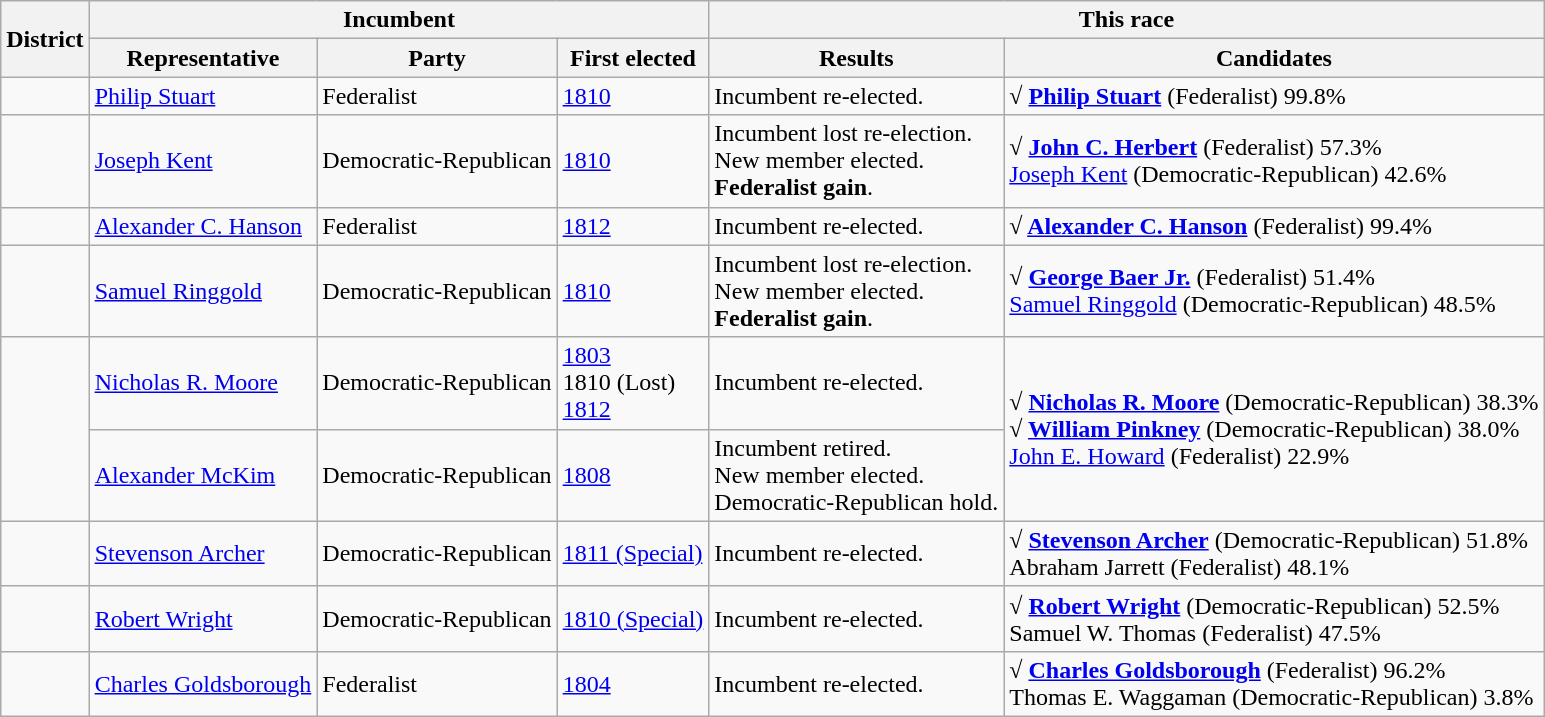<table class=wikitable>
<tr>
<th rowspan=2>District</th>
<th colspan=3>Incumbent</th>
<th colspan=2>This race</th>
</tr>
<tr>
<th>Representative</th>
<th>Party</th>
<th>First elected</th>
<th>Results</th>
<th>Candidates</th>
</tr>
<tr>
<td></td>
<td><a href='#'>Philip Stuart</a></td>
<td>Federalist</td>
<td><a href='#'>1810</a></td>
<td>Incumbent re-elected.</td>
<td nowrap><strong>√ <a href='#'>Philip Stuart</a></strong> (Federalist) 99.8%</td>
</tr>
<tr>
<td></td>
<td><a href='#'>Joseph Kent</a></td>
<td>Democratic-Republican</td>
<td><a href='#'>1810</a></td>
<td>Incumbent lost re-election.<br>New member elected.<br><strong>Federalist gain</strong>.</td>
<td nowrap><strong>√ <a href='#'>John C. Herbert</a></strong> (Federalist) 57.3%<br><a href='#'>Joseph Kent</a> (Democratic-Republican) 42.6%</td>
</tr>
<tr>
<td></td>
<td><a href='#'>Alexander C. Hanson</a></td>
<td>Federalist</td>
<td><a href='#'>1812</a></td>
<td>Incumbent re-elected.</td>
<td nowrap><strong>√ <a href='#'>Alexander C. Hanson</a></strong> (Federalist) 99.4%</td>
</tr>
<tr>
<td></td>
<td><a href='#'>Samuel Ringgold</a></td>
<td>Democratic-Republican</td>
<td><a href='#'>1810</a></td>
<td>Incumbent lost re-election.<br>New member elected.<br><strong>Federalist gain</strong>.</td>
<td nowrap><strong>√ <a href='#'>George Baer Jr.</a></strong> (Federalist) 51.4%<br><a href='#'>Samuel Ringgold</a> (Democratic-Republican) 48.5%</td>
</tr>
<tr>
<td rowspan=2><br></td>
<td><a href='#'>Nicholas R. Moore</a></td>
<td>Democratic-Republican</td>
<td><a href='#'>1803</a><br>1810 (Lost)<br><a href='#'>1812</a></td>
<td>Incumbent re-elected.</td>
<td rowspan=2 nowrap><strong>√ <a href='#'>Nicholas R. Moore</a></strong> (Democratic-Republican) 38.3%<br><strong>√ <a href='#'>William Pinkney</a></strong> (Democratic-Republican) 38.0%<br><a href='#'>John E. Howard</a> (Federalist) 22.9%</td>
</tr>
<tr>
<td><a href='#'>Alexander McKim</a></td>
<td>Democratic-Republican</td>
<td><a href='#'>1808</a></td>
<td>Incumbent retired.<br>New member elected.<br>Democratic-Republican hold.</td>
</tr>
<tr>
<td></td>
<td><a href='#'>Stevenson Archer</a></td>
<td>Democratic-Republican</td>
<td><a href='#'>1811 (Special)</a></td>
<td>Incumbent re-elected.</td>
<td nowrap><strong>√ <a href='#'>Stevenson Archer</a></strong> (Democratic-Republican) 51.8%<br>Abraham Jarrett (Federalist) 48.1%</td>
</tr>
<tr>
<td></td>
<td><a href='#'>Robert Wright</a></td>
<td>Democratic-Republican</td>
<td><a href='#'>1810 (Special)</a></td>
<td>Incumbent re-elected.</td>
<td nowrap><strong>√ <a href='#'>Robert Wright</a></strong> (Democratic-Republican) 52.5%<br>Samuel W. Thomas (Federalist) 47.5%</td>
</tr>
<tr>
<td></td>
<td><a href='#'>Charles Goldsborough</a></td>
<td>Federalist</td>
<td><a href='#'>1804</a></td>
<td>Incumbent re-elected.</td>
<td nowrap><strong>√ <a href='#'>Charles Goldsborough</a></strong> (Federalist) 96.2%<br>Thomas E. Waggaman (Democratic-Republican) 3.8%</td>
</tr>
</table>
